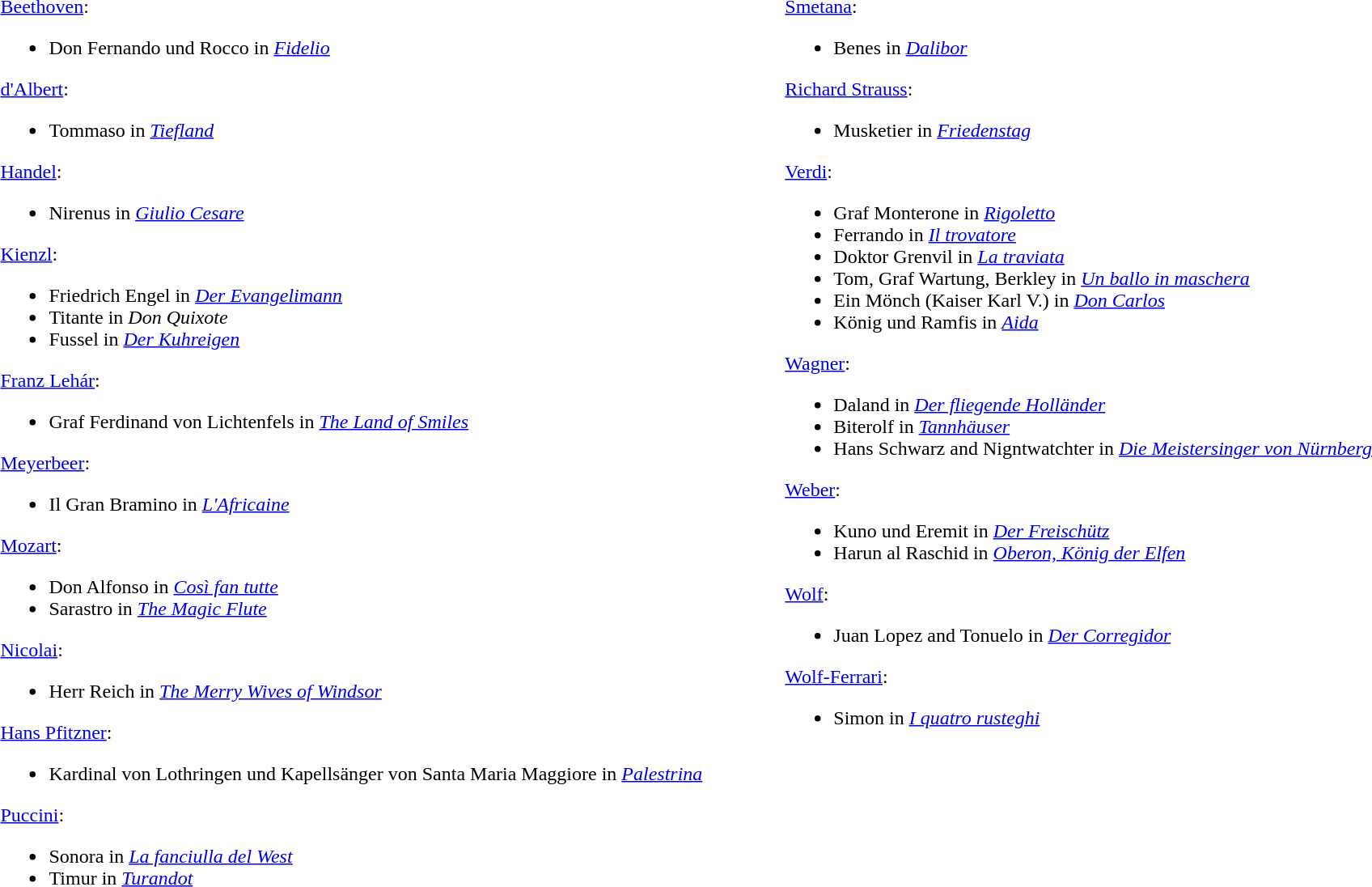<table>
<tr>
<td valign="top"><br><a href='#'>Beethoven</a>:<ul><li>Don Fernando und Rocco in <em><a href='#'>Fidelio</a></em></li></ul><a href='#'>d'Albert</a>:<ul><li>Tommaso in <em><a href='#'>Tiefland</a></em></li></ul><a href='#'>Handel</a>:<ul><li>Nirenus in <em><a href='#'>Giulio Cesare</a></em></li></ul><a href='#'>Kienzl</a>:<ul><li>Friedrich Engel in <em><a href='#'>Der Evangelimann</a></em></li><li>Titante in <em>Don Quixote</em></li><li>Fussel in <em><a href='#'>Der Kuhreigen</a></em></li></ul><a href='#'>Franz Lehár</a>:<ul><li>Graf Ferdinand von Lichtenfels in <em><a href='#'>The Land of Smiles</a></em></li></ul><a href='#'>Meyerbeer</a>:<ul><li>Il Gran Bramino in <em><a href='#'>L'Africaine</a></em></li></ul><a href='#'>Mozart</a>:<ul><li>Don Alfonso in <em><a href='#'>Così fan tutte</a></em></li><li>Sarastro in <em><a href='#'>The Magic Flute</a></em></li></ul><a href='#'>Nicolai</a>:<ul><li>Herr Reich in <em><a href='#'>The Merry Wives of Windsor</a></em></li></ul><a href='#'>Hans Pfitzner</a>:<ul><li>Kardinal von Lothringen und Kapellsänger von Santa Maria Maggiore in <em><a href='#'>Palestrina</a></em></li></ul><a href='#'>Puccini</a>:<ul><li>Sonora in <em><a href='#'>La fanciulla del West</a></em></li><li>Timur in <em><a href='#'>Turandot</a></em></li></ul></td>
<td width="60"> </td>
<td valign="top"><br><a href='#'>Smetana</a>:<ul><li>Benes in <em><a href='#'>Dalibor</a></em></li></ul><a href='#'>Richard Strauss</a>:<ul><li>Musketier in <em><a href='#'>Friedenstag</a></em></li></ul><a href='#'>Verdi</a>:<ul><li>Graf Monterone in <em><a href='#'>Rigoletto</a></em></li><li>Ferrando in <em><a href='#'>Il trovatore</a></em></li><li>Doktor Grenvil in <em><a href='#'>La traviata</a></em></li><li>Tom, Graf Wartung, Berkley in <em><a href='#'>Un ballo in maschera</a></em></li><li>Ein Mönch (Kaiser Karl V.) in <em><a href='#'>Don Carlos</a></em></li><li>König und Ramfis in <em><a href='#'>Aida</a></em></li></ul><a href='#'>Wagner</a>:<ul><li>Daland in <em><a href='#'>Der fliegende Holländer</a></em></li><li>Biterolf in <em><a href='#'>Tannhäuser</a></em></li><li>Hans Schwarz and Nigntwatchter in <em><a href='#'>Die Meistersinger von Nürnberg</a></em></li></ul><a href='#'>Weber</a>:<ul><li>Kuno und Eremit in <em><a href='#'>Der Freischütz</a></em></li><li>Harun al Raschid in <em><a href='#'>Oberon, König der Elfen</a></em></li></ul><a href='#'>Wolf</a>:<ul><li>Juan Lopez and Tonuelo in <em><a href='#'>Der Corregidor</a></em></li></ul><a href='#'>Wolf-Ferrari</a>:<ul><li>Simon in <em><a href='#'>I quatro rusteghi</a></em></li></ul></td>
</tr>
</table>
